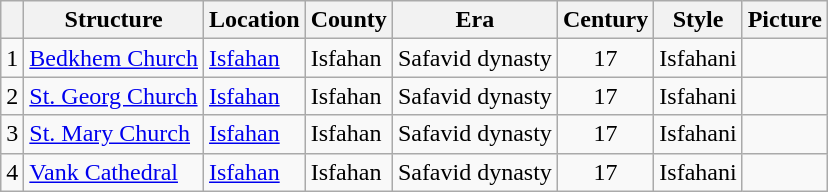<table class="sortable wikitable">
<tr>
<th></th>
<th>Structure</th>
<th>Location</th>
<th>County</th>
<th>Era</th>
<th>Century</th>
<th>Style</th>
<th>Picture</th>
</tr>
<tr>
<td>1</td>
<td><a href='#'>Bedkhem Church</a></td>
<td><a href='#'>Isfahan</a></td>
<td>Isfahan</td>
<td>Safavid dynasty</td>
<td align="center">17</td>
<td>Isfahani</td>
<td></td>
</tr>
<tr>
<td>2</td>
<td><a href='#'>St. Georg Church</a></td>
<td><a href='#'>Isfahan</a></td>
<td>Isfahan</td>
<td>Safavid dynasty</td>
<td align="center">17</td>
<td>Isfahani</td>
<td></td>
</tr>
<tr>
<td>3</td>
<td><a href='#'>St. Mary Church</a></td>
<td><a href='#'>Isfahan</a></td>
<td>Isfahan</td>
<td>Safavid dynasty</td>
<td align="center">17</td>
<td>Isfahani</td>
<td></td>
</tr>
<tr>
<td>4</td>
<td><a href='#'>Vank Cathedral</a></td>
<td><a href='#'>Isfahan</a></td>
<td>Isfahan</td>
<td>Safavid dynasty</td>
<td align="center">17</td>
<td>Isfahani</td>
<td></td>
</tr>
</table>
